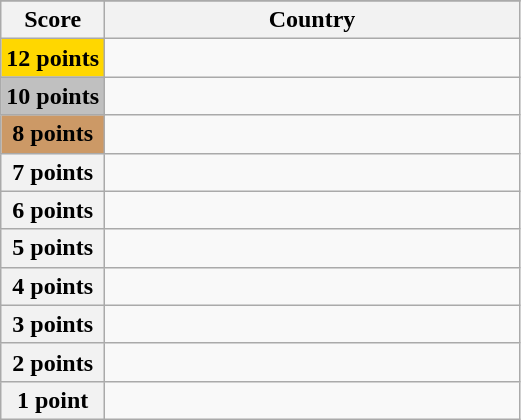<table class="wikitable">
<tr>
</tr>
<tr>
<th scope="col" width="20%">Score</th>
<th scope="col">Country</th>
</tr>
<tr>
<th scope="row" style="background:gold">12 points</th>
<td></td>
</tr>
<tr>
<th scope="row" style="background:silver">10 points</th>
<td></td>
</tr>
<tr>
<th scope="row" style="background:#CC9966">8 points</th>
<td></td>
</tr>
<tr>
<th scope="row">7 points</th>
<td></td>
</tr>
<tr>
<th scope="row">6 points</th>
<td></td>
</tr>
<tr>
<th scope="row">5 points</th>
<td></td>
</tr>
<tr>
<th scope="row">4 points</th>
<td></td>
</tr>
<tr>
<th scope="row">3 points</th>
<td></td>
</tr>
<tr>
<th scope="row">2 points</th>
<td></td>
</tr>
<tr>
<th scope="row">1 point</th>
<td></td>
</tr>
</table>
